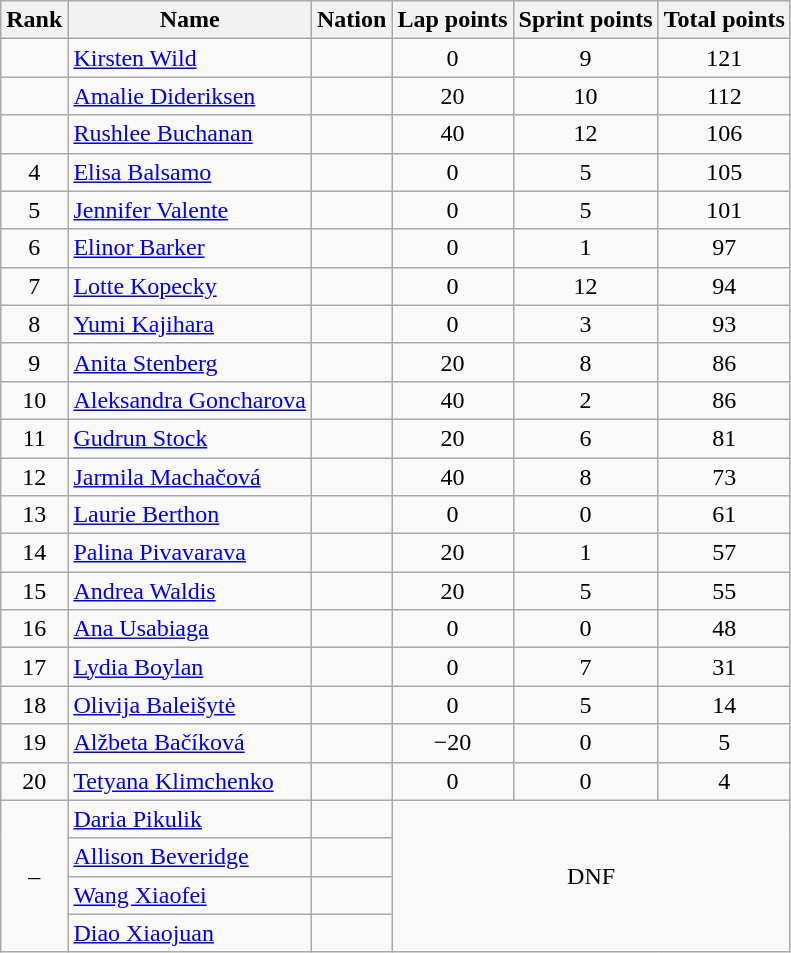<table class="wikitable sortable" style="text-align:center">
<tr>
<th>Rank</th>
<th>Name</th>
<th>Nation</th>
<th>Lap points</th>
<th>Sprint points</th>
<th>Total points</th>
</tr>
<tr>
<td></td>
<td align=left><a href='#'>Kirsten Wild</a></td>
<td align=left></td>
<td>0</td>
<td>9</td>
<td>121</td>
</tr>
<tr>
<td></td>
<td align=left><a href='#'>Amalie Dideriksen</a></td>
<td align=left></td>
<td>20</td>
<td>10</td>
<td>112</td>
</tr>
<tr>
<td></td>
<td align=left><a href='#'>Rushlee Buchanan</a></td>
<td align=left></td>
<td>40</td>
<td>12</td>
<td>106</td>
</tr>
<tr>
<td>4</td>
<td align=left><a href='#'>Elisa Balsamo</a></td>
<td align=left></td>
<td>0</td>
<td>5</td>
<td>105</td>
</tr>
<tr>
<td>5</td>
<td align=left><a href='#'>Jennifer Valente</a></td>
<td align=left></td>
<td>0</td>
<td>5</td>
<td>101</td>
</tr>
<tr>
<td>6</td>
<td align=left><a href='#'>Elinor Barker</a></td>
<td align=left></td>
<td>0</td>
<td>1</td>
<td>97</td>
</tr>
<tr>
<td>7</td>
<td align=left><a href='#'>Lotte Kopecky</a></td>
<td align=left></td>
<td>0</td>
<td>12</td>
<td>94</td>
</tr>
<tr>
<td>8</td>
<td align=left><a href='#'>Yumi Kajihara</a></td>
<td align=left></td>
<td>0</td>
<td>3</td>
<td>93</td>
</tr>
<tr>
<td>9</td>
<td align=left><a href='#'>Anita Stenberg</a></td>
<td align=left></td>
<td>20</td>
<td>8</td>
<td>86</td>
</tr>
<tr>
<td>10</td>
<td align=left><a href='#'>Aleksandra Goncharova</a></td>
<td align=left></td>
<td>40</td>
<td>2</td>
<td>86</td>
</tr>
<tr>
<td>11</td>
<td align=left><a href='#'>Gudrun Stock</a></td>
<td align=left></td>
<td>20</td>
<td>6</td>
<td>81</td>
</tr>
<tr>
<td>12</td>
<td align=left><a href='#'>Jarmila Machačová</a></td>
<td align=left></td>
<td>40</td>
<td>8</td>
<td>73</td>
</tr>
<tr>
<td>13</td>
<td align=left><a href='#'>Laurie Berthon</a></td>
<td align=left></td>
<td>0</td>
<td>0</td>
<td>61</td>
</tr>
<tr>
<td>14</td>
<td align=left><a href='#'>Palina Pivavarava</a></td>
<td align=left></td>
<td>20</td>
<td>1</td>
<td>57</td>
</tr>
<tr>
<td>15</td>
<td align=left><a href='#'>Andrea Waldis</a></td>
<td align=left></td>
<td>20</td>
<td>5</td>
<td>55</td>
</tr>
<tr>
<td>16</td>
<td align=left><a href='#'>Ana Usabiaga</a></td>
<td align=left></td>
<td>0</td>
<td>0</td>
<td>48</td>
</tr>
<tr>
<td>17</td>
<td align=left><a href='#'>Lydia Boylan</a></td>
<td align=left></td>
<td>0</td>
<td>7</td>
<td>31</td>
</tr>
<tr>
<td>18</td>
<td align=left><a href='#'>Olivija Baleišytė</a></td>
<td align=left></td>
<td>0</td>
<td>5</td>
<td>14</td>
</tr>
<tr>
<td>19</td>
<td align=left><a href='#'>Alžbeta Bačíková</a></td>
<td align=left></td>
<td>−20</td>
<td>0</td>
<td>5</td>
</tr>
<tr>
<td>20</td>
<td align=left><a href='#'>Tetyana Klimchenko</a></td>
<td align=left></td>
<td>0</td>
<td>0</td>
<td>4</td>
</tr>
<tr>
<td rowspan=4>–</td>
<td align=left><a href='#'>Daria Pikulik</a></td>
<td align=left></td>
<td colspan=3 rowspan=4>DNF</td>
</tr>
<tr>
<td align=left><a href='#'>Allison Beveridge</a></td>
<td align=left></td>
</tr>
<tr>
<td align=left><a href='#'>Wang Xiaofei</a></td>
<td align=left></td>
</tr>
<tr>
<td align=left><a href='#'>Diao Xiaojuan</a></td>
<td align=left></td>
</tr>
</table>
